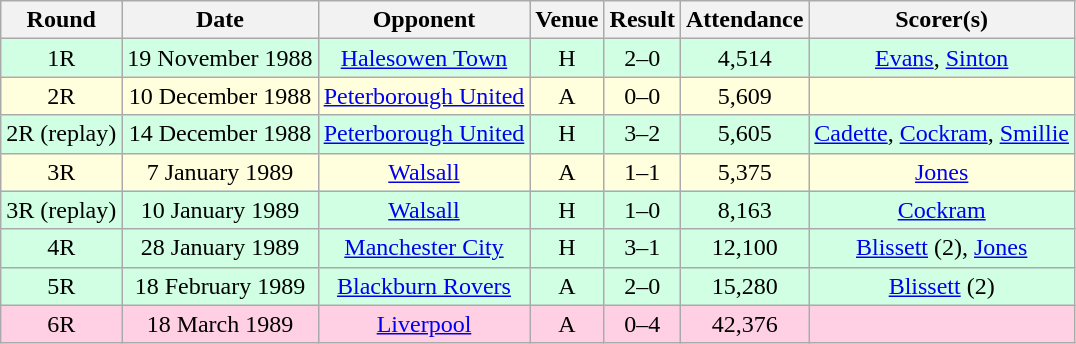<table class="wikitable sortable" style="text-align:center;">
<tr>
<th>Round</th>
<th>Date</th>
<th>Opponent</th>
<th>Venue</th>
<th>Result</th>
<th>Attendance</th>
<th>Scorer(s)</th>
</tr>
<tr style="background:#d0ffe3;">
<td>1R</td>
<td>19 November 1988</td>
<td><a href='#'>Halesowen Town</a></td>
<td>H</td>
<td>2–0</td>
<td>4,514</td>
<td><a href='#'>Evans</a>, <a href='#'>Sinton</a></td>
</tr>
<tr style="background:#ffd;">
<td>2R</td>
<td>10 December 1988</td>
<td><a href='#'>Peterborough United</a></td>
<td>A</td>
<td>0–0</td>
<td>5,609</td>
<td></td>
</tr>
<tr style="background:#d0ffe3;">
<td>2R (replay)</td>
<td>14 December 1988</td>
<td><a href='#'>Peterborough United</a></td>
<td>H</td>
<td>3–2</td>
<td>5,605</td>
<td><a href='#'>Cadette</a>, <a href='#'>Cockram</a>, <a href='#'>Smillie</a></td>
</tr>
<tr style="background:#ffd;">
<td>3R</td>
<td>7 January 1989</td>
<td><a href='#'>Walsall</a></td>
<td>A</td>
<td>1–1</td>
<td>5,375</td>
<td><a href='#'>Jones</a></td>
</tr>
<tr style="background:#d0ffe3;">
<td>3R (replay)</td>
<td>10 January 1989</td>
<td><a href='#'>Walsall</a></td>
<td>H</td>
<td>1–0</td>
<td>8,163</td>
<td><a href='#'>Cockram</a></td>
</tr>
<tr style="background:#d0ffe3;">
<td>4R</td>
<td>28 January 1989</td>
<td><a href='#'>Manchester City</a></td>
<td>H</td>
<td>3–1</td>
<td>12,100</td>
<td><a href='#'>Blissett</a> (2), <a href='#'>Jones</a></td>
</tr>
<tr style="background:#d0ffe3;">
<td>5R</td>
<td>18 February 1989</td>
<td><a href='#'>Blackburn Rovers</a></td>
<td>A</td>
<td>2–0</td>
<td>15,280</td>
<td><a href='#'>Blissett</a> (2)</td>
</tr>
<tr style="background:#ffd0e3;">
<td>6R</td>
<td>18 March 1989</td>
<td><a href='#'>Liverpool</a></td>
<td>A</td>
<td>0–4</td>
<td>42,376</td>
<td></td>
</tr>
</table>
